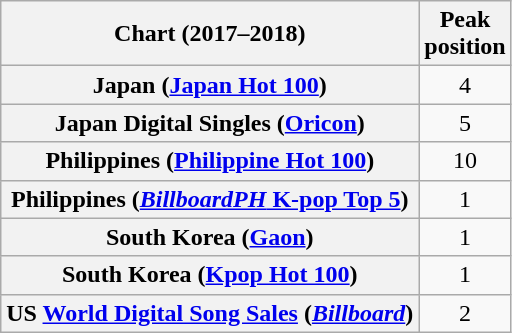<table class="wikitable sortable plainrowheaders" style="text-align:center">
<tr>
<th scope="col">Chart (2017–2018)</th>
<th scope="col">Peak<br>position</th>
</tr>
<tr>
<th scope="row">Japan (<a href='#'>Japan Hot 100</a>)</th>
<td>4</td>
</tr>
<tr>
<th scope="row">Japan Digital Singles (<a href='#'>Oricon</a>)</th>
<td>5</td>
</tr>
<tr>
<th scope="row">Philippines (<a href='#'>Philippine Hot 100</a>)</th>
<td>10</td>
</tr>
<tr>
<th scope="row">Philippines (<a href='#'><em>BillboardPH</em> K-pop Top 5</a>)</th>
<td>1</td>
</tr>
<tr>
<th scope="row">South Korea (<a href='#'>Gaon</a>)</th>
<td>1</td>
</tr>
<tr>
<th scope="row">South Korea (<a href='#'>Kpop Hot 100</a>)</th>
<td>1</td>
</tr>
<tr>
<th scope="row">US <a href='#'>World Digital Song Sales</a> (<em><a href='#'>Billboard</a></em>)</th>
<td>2</td>
</tr>
</table>
